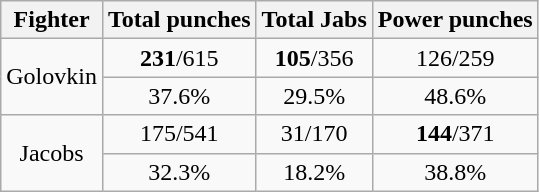<table class="wikitable" style="text-align:center">
<tr>
<th>Fighter</th>
<th>Total punches</th>
<th>Total Jabs</th>
<th>Power punches</th>
</tr>
<tr>
<td rowspan="2">Golovkin</td>
<td><strong>231</strong>/615</td>
<td><strong>105</strong>/356</td>
<td>126/259</td>
</tr>
<tr>
<td>37.6%</td>
<td>29.5%</td>
<td>48.6%</td>
</tr>
<tr>
<td rowspan="2">Jacobs</td>
<td>175/541</td>
<td>31/170</td>
<td><strong>144</strong>/371</td>
</tr>
<tr>
<td>32.3%</td>
<td>18.2%</td>
<td>38.8%</td>
</tr>
</table>
